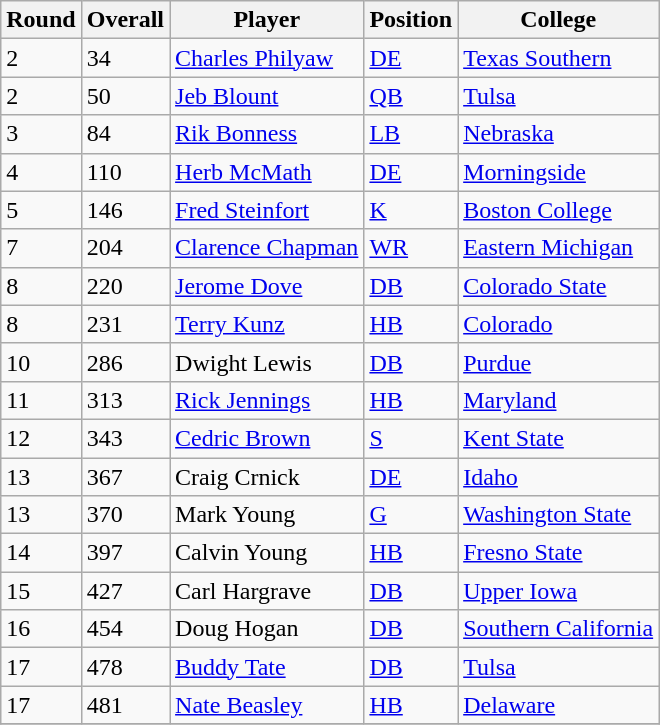<table class="wikitable">
<tr>
<th>Round</th>
<th>Overall</th>
<th>Player</th>
<th>Position</th>
<th>College</th>
</tr>
<tr>
<td>2</td>
<td>34</td>
<td><a href='#'>Charles Philyaw</a></td>
<td><a href='#'>DE</a></td>
<td><a href='#'>Texas Southern</a></td>
</tr>
<tr>
<td>2</td>
<td>50</td>
<td><a href='#'>Jeb Blount</a></td>
<td><a href='#'>QB</a></td>
<td><a href='#'>Tulsa</a></td>
</tr>
<tr>
<td>3</td>
<td>84</td>
<td><a href='#'>Rik Bonness</a></td>
<td><a href='#'>LB</a></td>
<td><a href='#'>Nebraska</a></td>
</tr>
<tr>
<td>4</td>
<td>110</td>
<td><a href='#'>Herb McMath</a></td>
<td><a href='#'>DE</a></td>
<td><a href='#'>Morningside</a></td>
</tr>
<tr>
<td>5</td>
<td>146</td>
<td><a href='#'>Fred Steinfort</a></td>
<td><a href='#'>K</a></td>
<td><a href='#'>Boston College</a></td>
</tr>
<tr>
<td>7</td>
<td>204</td>
<td><a href='#'>Clarence Chapman</a></td>
<td><a href='#'>WR</a></td>
<td><a href='#'>Eastern Michigan</a></td>
</tr>
<tr>
<td>8</td>
<td>220</td>
<td><a href='#'>Jerome Dove</a></td>
<td><a href='#'>DB</a></td>
<td><a href='#'>Colorado State</a></td>
</tr>
<tr>
<td>8</td>
<td>231</td>
<td><a href='#'>Terry Kunz</a></td>
<td><a href='#'>HB</a></td>
<td><a href='#'>Colorado</a></td>
</tr>
<tr>
<td>10</td>
<td>286</td>
<td>Dwight Lewis</td>
<td><a href='#'>DB</a></td>
<td><a href='#'>Purdue</a></td>
</tr>
<tr>
<td>11</td>
<td>313</td>
<td><a href='#'>Rick Jennings</a></td>
<td><a href='#'>HB</a></td>
<td><a href='#'>Maryland</a></td>
</tr>
<tr>
<td>12</td>
<td>343</td>
<td><a href='#'>Cedric Brown</a></td>
<td><a href='#'>S</a></td>
<td><a href='#'>Kent State</a></td>
</tr>
<tr>
<td>13</td>
<td>367</td>
<td>Craig Crnick</td>
<td><a href='#'>DE</a></td>
<td><a href='#'>Idaho</a></td>
</tr>
<tr>
<td>13</td>
<td>370</td>
<td>Mark Young</td>
<td><a href='#'>G</a></td>
<td><a href='#'>Washington State</a></td>
</tr>
<tr>
<td>14</td>
<td>397</td>
<td>Calvin Young</td>
<td><a href='#'>HB</a></td>
<td><a href='#'>Fresno State</a></td>
</tr>
<tr>
<td>15</td>
<td>427</td>
<td>Carl Hargrave</td>
<td><a href='#'>DB</a></td>
<td><a href='#'>Upper Iowa</a></td>
</tr>
<tr>
<td>16</td>
<td>454</td>
<td>Doug Hogan</td>
<td><a href='#'>DB</a></td>
<td><a href='#'>Southern California</a></td>
</tr>
<tr>
<td>17</td>
<td>478</td>
<td><a href='#'>Buddy Tate</a></td>
<td><a href='#'>DB</a></td>
<td><a href='#'>Tulsa</a></td>
</tr>
<tr>
<td>17</td>
<td>481</td>
<td><a href='#'>Nate Beasley</a></td>
<td><a href='#'>HB</a></td>
<td><a href='#'>Delaware</a></td>
</tr>
<tr>
</tr>
</table>
